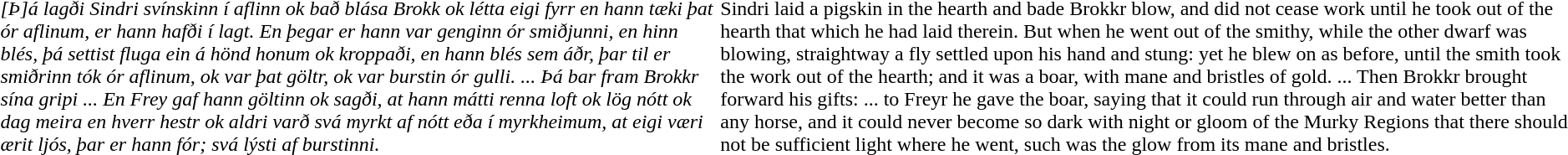<table>
<tr>
<td><br><em>[Þ]á lagði Sindri svínskinn í aflinn ok bað blása Brokk ok létta eigi fyrr en hann tæki þat ór aflinum, er hann hafði í lagt. En þegar er hann var genginn ór smiðjunni, en hinn blés, þá settist fluga ein á hönd honum ok kroppaði, en hann blés sem áðr, þar til er smiðrinn tók ór aflinum, ok var þat göltr, ok var burstin ór gulli. ... Þá bar fram Brokkr sína gripi ... En Frey gaf hann göltinn ok sagði, at hann mátti renna loft ok lög nótt ok dag meira en hverr hestr ok aldri varð svá myrkt af nótt eða í myrkheimum, at eigi væri ærit ljós, þar er hann fór; svá lýsti af burstinni.</em></td>
<td><br>Sindri laid a pigskin in the hearth and bade Brokkr blow, and did not cease work until he took out of the hearth that which he had laid therein. But when he went out of the smithy, while the other dwarf was blowing, straightway a fly settled upon his hand and stung: yet he blew on as before, until the smith took the work out of the hearth; and it was a boar, with mane and bristles of gold. ... Then Brokkr brought forward his gifts: ... to Freyr he gave the boar, saying that it could run through air and water better than any horse, and it could never become so dark with night or gloom of the Murky Regions that there should not be sufficient light where he went, such was the glow from its mane and bristles.</td>
<td></td>
</tr>
</table>
